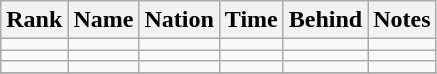<table class="wikitable sortable" style="text-align:center">
<tr>
<th>Rank</th>
<th>Name</th>
<th>Nation</th>
<th>Time</th>
<th>Behind</th>
<th>Notes</th>
</tr>
<tr>
<td></td>
<td align=left></td>
<td align=left></td>
<td></td>
<td></td>
<td></td>
</tr>
<tr>
<td></td>
<td align=left></td>
<td align=left></td>
<td></td>
<td></td>
<td></td>
</tr>
<tr>
<td></td>
<td align=left></td>
<td align=left></td>
<td></td>
<td></td>
<td></td>
</tr>
<tr>
</tr>
</table>
